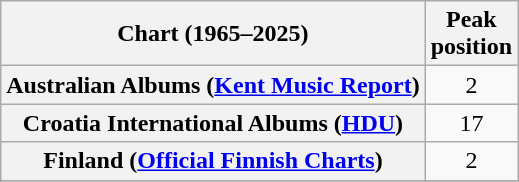<table class="wikitable sortable plainrowheaders">
<tr>
<th>Chart (1965–2025)</th>
<th>Peak<br>position</th>
</tr>
<tr>
<th scope="row">Australian Albums (<a href='#'>Kent Music Report</a>)</th>
<td align="center">2</td>
</tr>
<tr>
<th scope="row">Croatia International Albums (<a href='#'>HDU</a>)</th>
<td align="center">17</td>
</tr>
<tr>
<th scope="row">Finland (<a href='#'>Official Finnish Charts</a>)</th>
<td align="center">2</td>
</tr>
<tr>
</tr>
<tr>
</tr>
<tr>
</tr>
</table>
